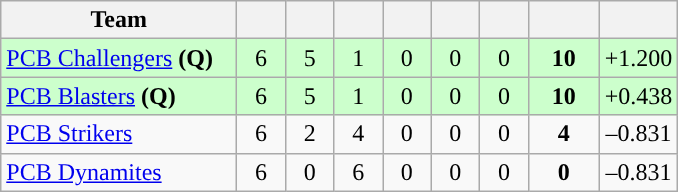<table class="wikitable" style="text-align:center">
<tr>
<th width="150">Team</th>
<th width="25"></th>
<th width="25"></th>
<th width="25"></th>
<th width="25"></th>
<th width="25"></th>
<th width="25"></th>
<th width="40"></th>
<th width="45"></th>
</tr>
<tr style="background:#cfc">
<td style="text-align:left"><a href='#'>PCB Challengers</a> <strong>(Q)</strong></td>
<td>6</td>
<td>5</td>
<td>1</td>
<td>0</td>
<td>0</td>
<td>0</td>
<td><strong>10</strong></td>
<td>+1.200</td>
</tr>
<tr style="background:#cfc">
<td style="text-align:left"><a href='#'>PCB Blasters</a> <strong>(Q)</strong></td>
<td>6</td>
<td>5</td>
<td>1</td>
<td>0</td>
<td>0</td>
<td>0</td>
<td><strong>10</strong></td>
<td>+0.438</td>
</tr>
<tr>
<td style="text-align:left"><a href='#'>PCB Strikers</a></td>
<td>6</td>
<td>2</td>
<td>4</td>
<td>0</td>
<td>0</td>
<td>0</td>
<td><strong>4</strong></td>
<td>–0.831</td>
</tr>
<tr>
<td style="text-align:left"><a href='#'>PCB Dynamites</a></td>
<td>6</td>
<td>0</td>
<td>6</td>
<td>0</td>
<td>0</td>
<td>0</td>
<td><strong>0</strong></td>
<td>–0.831</td>
</tr>
</table>
